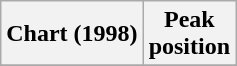<table class="wikitable plainrowheaders" style="text-align:center">
<tr>
<th scope="col">Chart (1998)</th>
<th scope="col">Peak<br>position</th>
</tr>
<tr>
</tr>
</table>
